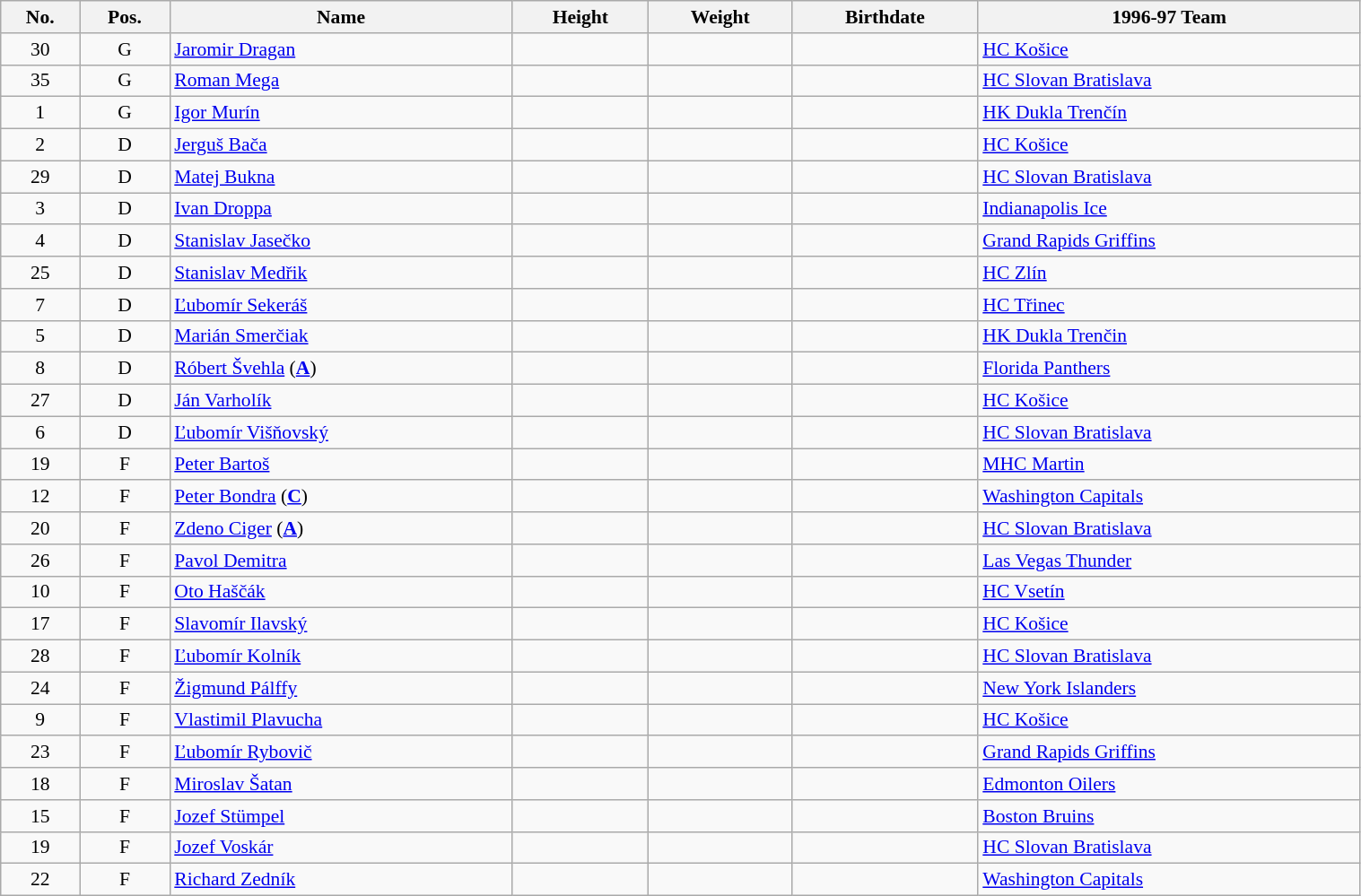<table class="wikitable sortable" width="80%" style="font-size: 90%; text-align: center;">
<tr>
<th>No.</th>
<th>Pos.</th>
<th>Name</th>
<th>Height</th>
<th>Weight</th>
<th>Birthdate</th>
<th>1996-97 Team</th>
</tr>
<tr>
<td>30</td>
<td>G</td>
<td style="text-align:left;"><a href='#'>Jaromir Dragan</a></td>
<td></td>
<td></td>
<td style="text-align:right;"></td>
<td style="text-align:left;"> <a href='#'>HC Košice</a></td>
</tr>
<tr>
<td>35</td>
<td>G</td>
<td style="text-align:left;"><a href='#'>Roman Mega</a></td>
<td></td>
<td></td>
<td style="text-align:right;"></td>
<td style="text-align:left;"> <a href='#'>HC Slovan Bratislava</a></td>
</tr>
<tr>
<td>1</td>
<td>G</td>
<td style="text-align:left;"><a href='#'>Igor Murín</a></td>
<td></td>
<td></td>
<td style="text-align:right;"></td>
<td style="text-align:left;"> <a href='#'>HK Dukla Trenčín</a></td>
</tr>
<tr>
<td>2</td>
<td>D</td>
<td style="text-align:left;"><a href='#'>Jerguš Bača</a></td>
<td></td>
<td></td>
<td style="text-align:right;"></td>
<td style="text-align:left;"> <a href='#'>HC Košice</a></td>
</tr>
<tr>
<td>29</td>
<td>D</td>
<td style="text-align:left;"><a href='#'>Matej Bukna</a></td>
<td></td>
<td></td>
<td style="text-align:right;"></td>
<td style="text-align:left;"> <a href='#'>HC Slovan Bratislava</a></td>
</tr>
<tr>
<td>3</td>
<td>D</td>
<td style="text-align:left;"><a href='#'>Ivan Droppa</a></td>
<td></td>
<td></td>
<td style="text-align:right;"></td>
<td style="text-align:left;"> <a href='#'>Indianapolis Ice</a></td>
</tr>
<tr>
<td>4</td>
<td>D</td>
<td style="text-align:left;"><a href='#'>Stanislav Jasečko</a></td>
<td></td>
<td></td>
<td style="text-align:right;"></td>
<td style="text-align:left;"> <a href='#'>Grand Rapids Griffins</a></td>
</tr>
<tr>
<td>25</td>
<td>D</td>
<td style="text-align:left;"><a href='#'>Stanislav Medřik</a></td>
<td></td>
<td></td>
<td style="text-align:right;"></td>
<td style="text-align:left;"> <a href='#'>HC Zlín</a></td>
</tr>
<tr>
<td>7</td>
<td>D</td>
<td style="text-align:left;"><a href='#'>Ľubomír Sekeráš</a></td>
<td></td>
<td></td>
<td style="text-align:right;"></td>
<td style="text-align:left;"> <a href='#'>HC Třinec</a></td>
</tr>
<tr>
<td>5</td>
<td>D</td>
<td style="text-align:left;"><a href='#'>Marián Smerčiak</a></td>
<td></td>
<td></td>
<td style="text-align:right;"></td>
<td style="text-align:left;"> <a href='#'>HK Dukla Trenčin</a></td>
</tr>
<tr>
<td>8</td>
<td>D</td>
<td style="text-align:left;"><a href='#'>Róbert Švehla</a> (<strong><a href='#'>A</a></strong>)</td>
<td></td>
<td></td>
<td style="text-align:right;"></td>
<td style="text-align:left;"> <a href='#'>Florida Panthers</a></td>
</tr>
<tr>
<td>27</td>
<td>D</td>
<td style="text-align:left;"><a href='#'>Ján Varholík</a></td>
<td></td>
<td></td>
<td style="text-align:right;"></td>
<td style="text-align:left;"> <a href='#'>HC Košice</a></td>
</tr>
<tr>
<td>6</td>
<td>D</td>
<td style="text-align:left;"><a href='#'>Ľubomír Višňovský</a></td>
<td></td>
<td></td>
<td style="text-align:right;"></td>
<td style="text-align:left;"> <a href='#'>HC Slovan Bratislava</a></td>
</tr>
<tr>
<td>19</td>
<td>F</td>
<td style="text-align:left;"><a href='#'>Peter Bartoš</a></td>
<td></td>
<td></td>
<td style="text-align:right;"></td>
<td style="text-align:left;"> <a href='#'>MHC Martin</a></td>
</tr>
<tr>
<td>12</td>
<td>F</td>
<td style="text-align:left;"><a href='#'>Peter Bondra</a> (<strong><a href='#'>C</a></strong>)</td>
<td></td>
<td></td>
<td style="text-align:right;"></td>
<td style="text-align:left;"> <a href='#'>Washington Capitals</a></td>
</tr>
<tr>
<td>20</td>
<td>F</td>
<td style="text-align:left;"><a href='#'>Zdeno Ciger</a> (<strong><a href='#'>A</a></strong>)</td>
<td></td>
<td></td>
<td style="text-align:right;"></td>
<td style="text-align:left;"> <a href='#'>HC Slovan Bratislava</a></td>
</tr>
<tr>
<td>26</td>
<td>F</td>
<td style="text-align:left;"><a href='#'>Pavol Demitra</a></td>
<td></td>
<td></td>
<td style="text-align:right;"></td>
<td style="text-align:left;"> <a href='#'>Las Vegas Thunder</a></td>
</tr>
<tr>
<td>10</td>
<td>F</td>
<td style="text-align:left;"><a href='#'>Oto Haščák</a></td>
<td></td>
<td></td>
<td style="text-align:right;"></td>
<td style="text-align:left;"> <a href='#'>HC Vsetín</a></td>
</tr>
<tr>
<td>17</td>
<td>F</td>
<td style="text-align:left;"><a href='#'>Slavomír Ilavský</a></td>
<td></td>
<td></td>
<td style="text-align:right;"></td>
<td style="text-align:left;"> <a href='#'>HC Košice</a></td>
</tr>
<tr>
<td>28</td>
<td>F</td>
<td style="text-align:left;"><a href='#'>Ľubomír Kolník</a></td>
<td></td>
<td></td>
<td style="text-align:right;"></td>
<td style="text-align:left;"> <a href='#'>HC Slovan Bratislava</a></td>
</tr>
<tr>
<td>24</td>
<td>F</td>
<td style="text-align:left;"><a href='#'>Žigmund Pálffy</a></td>
<td></td>
<td></td>
<td style="text-align:right;"></td>
<td style="text-align:left;"> <a href='#'>New York Islanders</a></td>
</tr>
<tr>
<td>9</td>
<td>F</td>
<td style="text-align:left;"><a href='#'>Vlastimil Plavucha</a></td>
<td></td>
<td></td>
<td style="text-align:right;"></td>
<td style="text-align:left;"> <a href='#'>HC Košice</a></td>
</tr>
<tr>
<td>23</td>
<td>F</td>
<td style="text-align:left;"><a href='#'>Ľubomír Rybovič</a></td>
<td></td>
<td></td>
<td style="text-align:right;"></td>
<td style="text-align:left;"> <a href='#'>Grand Rapids Griffins</a></td>
</tr>
<tr>
<td>18</td>
<td>F</td>
<td style="text-align:left;"><a href='#'>Miroslav Šatan</a></td>
<td></td>
<td></td>
<td style="text-align:right;"></td>
<td style="text-align:left;"> <a href='#'>Edmonton Oilers</a></td>
</tr>
<tr>
<td>15</td>
<td>F</td>
<td style="text-align:left;"><a href='#'>Jozef Stümpel</a></td>
<td></td>
<td></td>
<td style="text-align:right;"></td>
<td style="text-align:left;"> <a href='#'>Boston Bruins</a></td>
</tr>
<tr>
<td>19</td>
<td>F</td>
<td style="text-align:left;"><a href='#'>Jozef Voskár</a></td>
<td></td>
<td></td>
<td style="text-align:right;"></td>
<td style="text-align:left;"> <a href='#'>HC Slovan Bratislava</a></td>
</tr>
<tr>
<td>22</td>
<td>F</td>
<td style="text-align:left;"><a href='#'>Richard Zedník</a></td>
<td></td>
<td></td>
<td style="text-align:right;"></td>
<td style="text-align:left;"> <a href='#'>Washington Capitals</a></td>
</tr>
</table>
